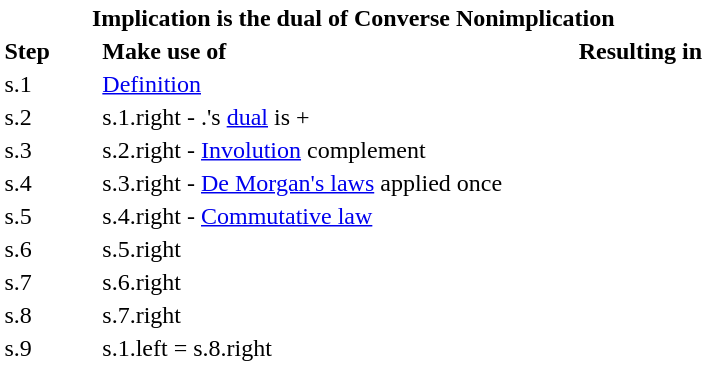<table style="background-color:white;">
<tr>
<th colspan="5">Implication is the dual of Converse Nonimplication</th>
</tr>
<tr>
<th style="padding-right: 2em;">Step</th>
<th style="text-align: left; padding-right: 3em;">Make use of</th>
<th colspan="3">Resulting in</th>
</tr>
<tr>
<td>s.1</td>
<td><a href='#'>Definition</a></td>
<td></td>
<td></td>
<td></td>
</tr>
<tr>
<td>s.2</td>
<td>s.1.right - .'s <a href='#'>dual</a> is +</td>
<td></td>
<td></td>
<td></td>
</tr>
<tr>
<td>s.3</td>
<td>s.2.right - <a href='#'>Involution</a> complement</td>
<td></td>
<td></td>
<td></td>
</tr>
<tr>
<td>s.4</td>
<td style="padding-right: 3em;">s.3.right - <a href='#'>De Morgan's laws</a> applied once</td>
<td></td>
<td></td>
<td></td>
</tr>
<tr>
<td>s.5</td>
<td>s.4.right - <a href='#'> Commutative law</a></td>
<td></td>
<td></td>
<td></td>
</tr>
<tr>
<td>s.6</td>
<td>s.5.right</td>
<td></td>
<td></td>
<td></td>
</tr>
<tr>
<td>s.7</td>
<td>s.6.right</td>
<td></td>
<td></td>
<td></td>
</tr>
<tr>
<td>s.8</td>
<td>s.7.right</td>
<td></td>
<td></td>
<td></td>
</tr>
<tr>
<td>s.9</td>
<td>s.1.left = s.8.right</td>
<td colspan="3"></td>
</tr>
<tr>
</tr>
</table>
